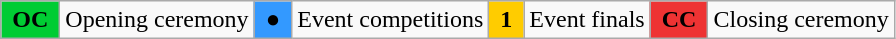<table class="wikitable">
<tr>
<td style="background:#0c3;"> <strong>OC</strong> </td>
<td>Opening ceremony</td>
<td style="background:#39f;"> <strong>●</strong> </td>
<td>Event competitions</td>
<td style="background:#fc0;"> <strong>1</strong> </td>
<td>Event finals</td>
<td style="background:#e33;"> <strong>CC</strong> </td>
<td>Closing ceremony</td>
</tr>
</table>
